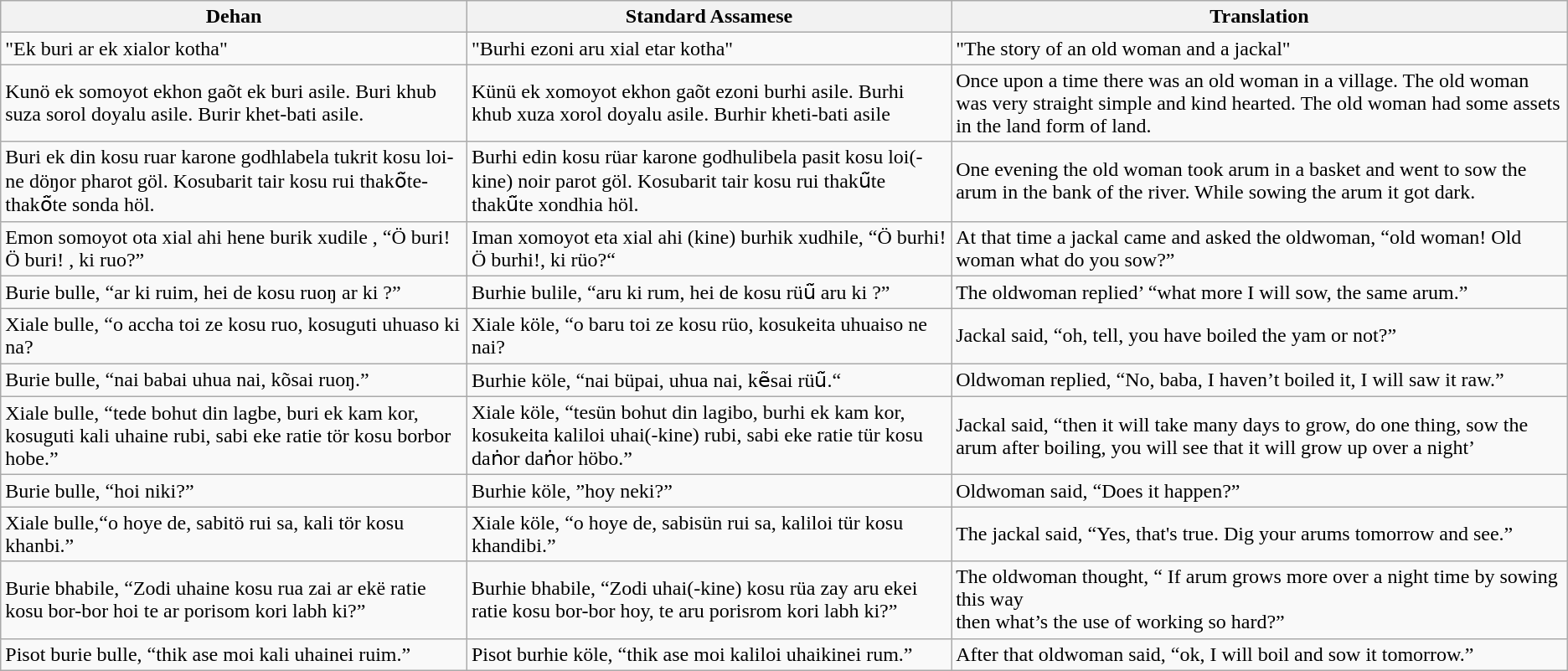<table class="wikitable">
<tr>
<th>Dehan</th>
<th>Standard Assamese</th>
<th>Translation</th>
</tr>
<tr>
<td>"Ek buri ar ek xialor kotha"</td>
<td>"Burhi ezoni aru xial etar kotha"</td>
<td>"The story of an old woman and a jackal"</td>
</tr>
<tr>
<td>Kunö ek somoyot ekhon gaõt ek buri asile. Buri khub suza sorol doyalu asile. Burir khet-bati asile.</td>
<td>Künü ek xomoyot ekhon gaõt ezoni burhi asile. Burhi khub xuza xorol doyalu asile. Burhir kheti-bati asile</td>
<td>Once upon a time there was an old woman in a village. The old woman was very straight simple and kind hearted. The old woman had some assets in the land form of land.</td>
</tr>
<tr>
<td>Buri ek din kosu ruar karone godhlabela tukrit kosu loi-ne döŋor pharot göl. Kosubarit tair kosu rui thakö̃te-thakö̃te sonda höl.</td>
<td>Burhi edin kosu rüar karone godhulibela pasit kosu loi(-kine) noir parot göl. Kosubarit tair kosu rui thakü̃te thakü̃te xondhia höl.</td>
<td>One evening the old woman took arum in a basket and went to sow the arum in the bank of the river. While sowing the arum it got dark.</td>
</tr>
<tr>
<td>Emon somoyot ota xial ahi hene burik xudile , “Ö buri! Ö buri! , ki ruo?”</td>
<td>Iman xomoyot eta xial ahi (kine) burhik xudhile, “Ö burhi! Ö burhi!, ki rüo?“</td>
<td>At that time a jackal came and asked the oldwoman, “old woman! Old woman what do you sow?”</td>
</tr>
<tr>
<td>Burie bulle, “ar ki ruim, hei de kosu ruoŋ ar ki ?”</td>
<td>Burhie bulile, “aru ki rum, hei de kosu rüü̃ aru ki ?”</td>
<td>The oldwoman replied’ “what more I will sow, the same arum.”</td>
</tr>
<tr>
<td>Xiale bulle, “o accha toi ze kosu ruo, kosuguti uhuaso ki na?</td>
<td>Xiale köle, “o baru toi ze kosu rüo, kosukeita uhuaiso ne nai?</td>
<td>Jackal said, “oh, tell, you have boiled the yam or not?”</td>
</tr>
<tr>
<td>Burie bulle, “nai babai uhua nai, kõsai ruoŋ.”</td>
<td>Burhie köle, “nai büpai, uhua nai, kẽsai rüü̃.“</td>
<td>Oldwoman replied, “No, baba, I haven’t boiled it, I will saw it raw.”</td>
</tr>
<tr>
<td>Xiale bulle, “tede bohut din lagbe, buri ek kam kor, kosuguti kali uhaine rubi, sabi eke ratie tör kosu borbor hobe.”</td>
<td>Xiale köle, “tesün bohut din lagibo, burhi ek kam kor, kosukeita kaliloi uhai(-kine) rubi, sabi eke ratie tür kosu daṅor daṅor höbo.”</td>
<td>Jackal said, “then it will take many days to grow, do one thing, sow the arum after boiling, you will see that it will grow up over a night’</td>
</tr>
<tr>
<td>Burie bulle, “hoi niki?”</td>
<td>Burhie köle, ”hoy neki?”</td>
<td>Oldwoman said, “Does it happen?”</td>
</tr>
<tr>
<td>Xiale bulle,“o hoye de, sabitö rui sa, kali tör kosu khanbi.”</td>
<td>Xiale köle, “o hoye de, sabisün rui sa, kaliloi tür kosu khandibi.”</td>
<td>The jackal said, “Yes, that's true. Dig your arums tomorrow and see.”</td>
</tr>
<tr>
<td>Burie bhabile, “Zodi uhaine kosu rua zai ar ekë ratie kosu bor-bor hoi te ar porisom kori labh ki?”</td>
<td>Burhie bhabile, “Zodi uhai(-kine) kosu rüa zay aru ekei ratie kosu bor-bor hoy, te aru porisrom kori labh ki?”</td>
<td>The oldwoman thought, “ If arum grows more over a night time by sowing this way<br>then what’s the use of working so hard?”</td>
</tr>
<tr>
<td>Pisot burie bulle, “thik ase moi kali uhainei ruim.”</td>
<td>Pisot burhie köle, “thik ase moi kaliloi uhaikinei rum.”</td>
<td>After that oldwoman said, “ok, I will boil and sow it tomorrow.”</td>
</tr>
</table>
